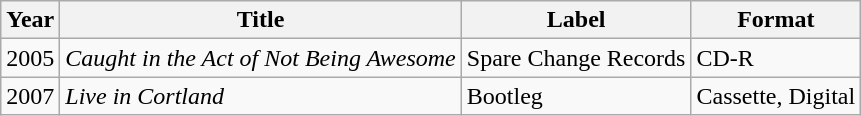<table class="wikitable">
<tr>
<th>Year</th>
<th>Title</th>
<th>Label</th>
<th>Format</th>
</tr>
<tr>
<td>2005</td>
<td><em>Caught in the Act of Not Being Awesome</em></td>
<td>Spare Change Records</td>
<td>CD-R</td>
</tr>
<tr>
<td>2007</td>
<td><em>Live in Cortland</em></td>
<td>Bootleg</td>
<td>Cassette, Digital</td>
</tr>
</table>
